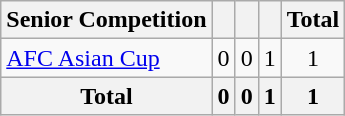<table class="wikitable" style="text-align:center;">
<tr>
<th>Senior Competition</th>
<th></th>
<th></th>
<th></th>
<th>Total</th>
</tr>
<tr>
<td align=left><a href='#'>AFC Asian Cup</a></td>
<td>0</td>
<td>0</td>
<td>1</td>
<td>1</td>
</tr>
<tr>
<th>Total</th>
<th>0</th>
<th>0</th>
<th>1</th>
<th>1</th>
</tr>
</table>
